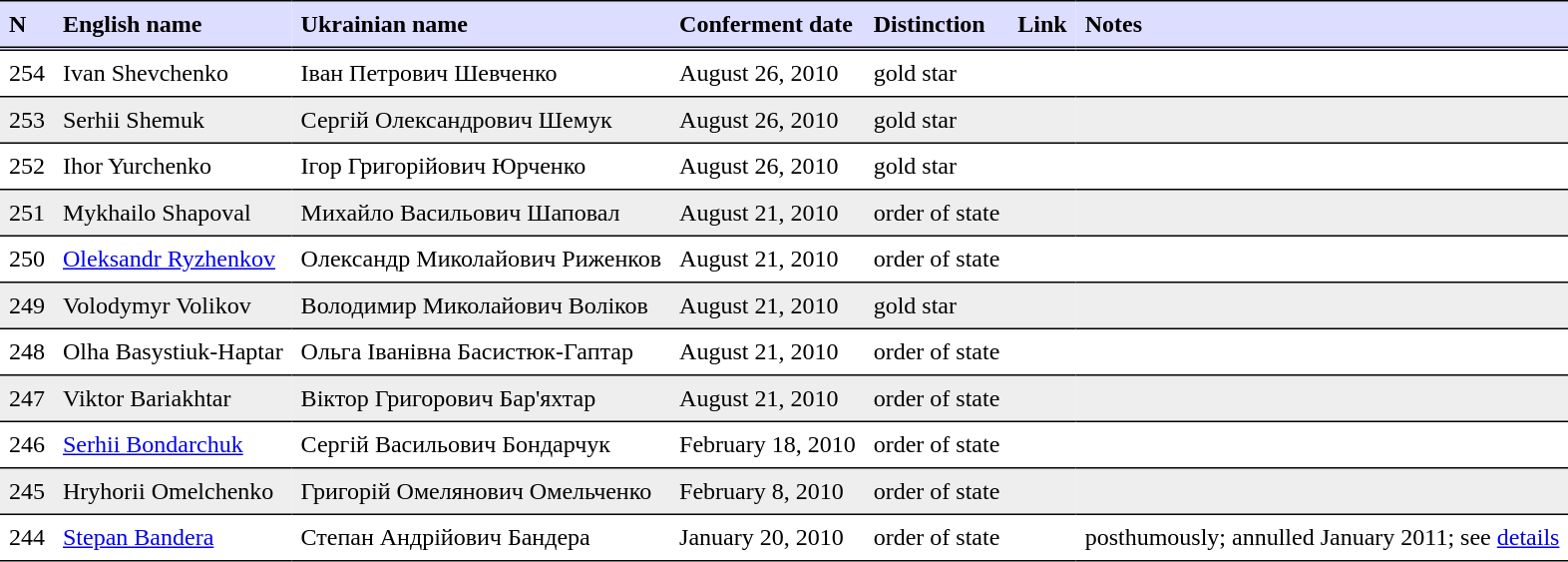<table border=1 cellspacing=0 cellpadding=6 style="border-collapse:collapse; border:0 none;" frame=void rules=rows>
<tr valign=bottom style="border-bottom:3px double black;background:#ddddff;">
<th align=left>N</th>
<th align=left>English name</th>
<th align=left>Ukrainian name</th>
<th align=left>Conferment date</th>
<th align=left>Distinction</th>
<th align=left>Link</th>
<th align=left>Notes</th>
</tr>
<tr valign=top style="border-bottom:1px solid black;">
<td>254</td>
<td>Ivan Shevchenko</td>
<td>Іван Петрович Шевченко</td>
<td>August 26, 2010</td>
<td>gold star</td>
<td></td>
<td></td>
</tr>
<tr valign=top style="border-bottom:1px solid black;background:#eee;">
<td>253</td>
<td>Serhii Shemuk</td>
<td>Сергій Олександрович Шемук</td>
<td>August 26, 2010</td>
<td>gold star</td>
<td></td>
<td></td>
</tr>
<tr valign=top style="border-bottom:1px solid black;">
<td>252</td>
<td>Ihor Yurchenko</td>
<td>Ігор Григорійович Юрченко</td>
<td>August 26, 2010</td>
<td>gold star</td>
<td></td>
<td></td>
</tr>
<tr valign=top style="border-bottom:1px solid black;background:#eee;">
<td>251</td>
<td>Mykhailo Shapoval</td>
<td>Михайло Васильович Шаповал</td>
<td>August 21, 2010</td>
<td>order of state</td>
<td></td>
<td></td>
</tr>
<tr valign=top style="border-bottom:1px solid black;">
<td>250</td>
<td><a href='#'>Oleksandr Ryzhenkov</a></td>
<td>Олександр Миколайович Риженков</td>
<td>August 21, 2010</td>
<td>order of state</td>
<td></td>
<td></td>
</tr>
<tr valign=top style="border-bottom:1px solid black;background:#eee;">
<td>249</td>
<td>Volodymyr Volikov</td>
<td>Володимир Миколайович Воліков</td>
<td>August 21, 2010</td>
<td>gold star</td>
<td></td>
<td></td>
</tr>
<tr valign=top style="border-bottom:1px solid black;">
<td>248</td>
<td>Olha Basystiuk-Haptar</td>
<td>Ольга Іванівна Басистюк-Гаптар</td>
<td>August 21, 2010</td>
<td>order of state</td>
<td></td>
<td></td>
</tr>
<tr valign=top style="border-bottom:1px solid black;background:#eee;">
<td>247</td>
<td>Viktor Bariakhtar</td>
<td>Віктор Григорович Бар'яхтар</td>
<td>August 21, 2010</td>
<td>order of state</td>
<td></td>
<td></td>
</tr>
<tr valign=top style="border-bottom:1px solid black;">
<td>246</td>
<td><a href='#'>Serhii Bondarchuk</a></td>
<td>Сергій Васильович Бондарчук</td>
<td>February 18, 2010</td>
<td>order of state</td>
<td></td>
<td></td>
</tr>
<tr valign=top style="border-bottom:1px solid black;background:#eee;">
<td>245</td>
<td>Hryhorii Omelchenko</td>
<td>Григорій Омелянович Омельченко</td>
<td>February 8, 2010</td>
<td>order of state</td>
<td></td>
<td></td>
</tr>
<tr valign=top style="border-bottom:1px solid black;">
<td>244</td>
<td><a href='#'>Stepan Bandera</a></td>
<td>Степан Андрійович Бандера</td>
<td>January 20, 2010</td>
<td>order of state</td>
<td></td>
<td>posthumously; annulled January 2011; see <a href='#'>details</a></td>
</tr>
</table>
